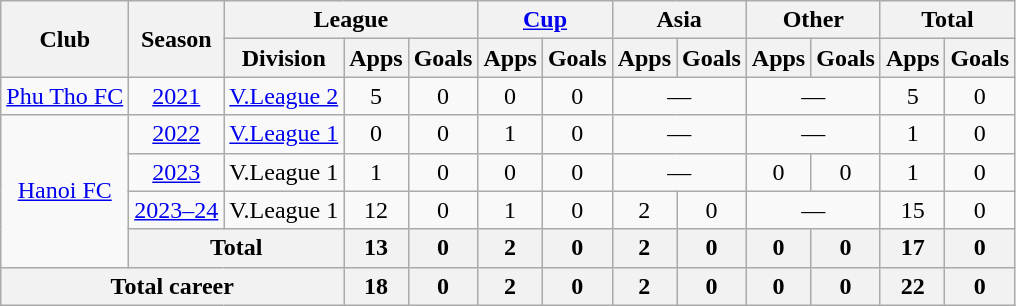<table class="wikitable" style="text-align: center">
<tr>
<th rowspan=2>Club</th>
<th rowspan=2>Season</th>
<th colspan=3>League</th>
<th colspan=2><a href='#'>Cup</a></th>
<th colspan=2>Asia</th>
<th colspan=2>Other</th>
<th colspan=2>Total</th>
</tr>
<tr>
<th>Division</th>
<th>Apps</th>
<th>Goals</th>
<th>Apps</th>
<th>Goals</th>
<th>Apps</th>
<th>Goals</th>
<th>Apps</th>
<th>Goals</th>
<th>Apps</th>
<th>Goals</th>
</tr>
<tr>
<td><a href='#'>Phu Tho FC</a></td>
<td><a href='#'>2021</a></td>
<td><a href='#'>V.League 2</a></td>
<td>5</td>
<td>0</td>
<td>0</td>
<td>0</td>
<td colspan=2>—</td>
<td colspan=2>—</td>
<td>5</td>
<td>0</td>
</tr>
<tr>
<td rowspan=4><a href='#'>Hanoi FC</a></td>
<td><a href='#'>2022</a></td>
<td><a href='#'>V.League 1</a></td>
<td>0</td>
<td>0</td>
<td>1</td>
<td>0</td>
<td colspan="2">—</td>
<td colspan="2">—</td>
<td>1</td>
<td>0</td>
</tr>
<tr>
<td><a href='#'>2023</a></td>
<td>V.League 1</td>
<td>1</td>
<td>0</td>
<td>0</td>
<td>0</td>
<td colspan="2">—</td>
<td>0</td>
<td>0</td>
<td>1</td>
<td>0</td>
</tr>
<tr>
<td><a href='#'>2023–24</a></td>
<td>V.League 1</td>
<td>12</td>
<td>0</td>
<td>1</td>
<td>0</td>
<td>2</td>
<td>0</td>
<td colspan=2>—</td>
<td>15</td>
<td>0</td>
</tr>
<tr>
<th colspan="2">Total</th>
<th>13</th>
<th>0</th>
<th>2</th>
<th>0</th>
<th>2</th>
<th>0</th>
<th>0</th>
<th>0</th>
<th>17</th>
<th>0</th>
</tr>
<tr>
<th colspan="3">Total career</th>
<th>18</th>
<th>0</th>
<th>2</th>
<th>0</th>
<th>2</th>
<th>0</th>
<th>0</th>
<th>0</th>
<th>22</th>
<th>0</th>
</tr>
</table>
